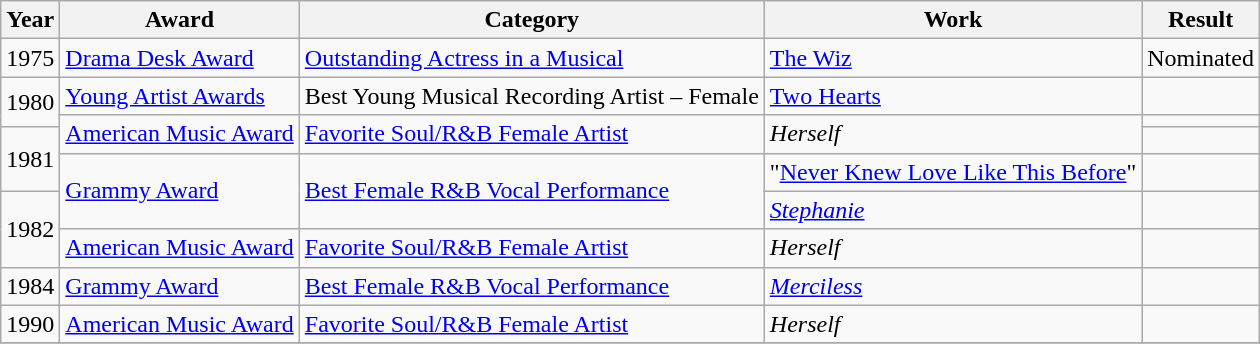<table class="wikitable">
<tr>
<th>Year</th>
<th>Award</th>
<th>Category</th>
<th>Work</th>
<th>Result</th>
</tr>
<tr>
<td>1975</td>
<td><a href='#'>Drama Desk Award</a></td>
<td><a href='#'>Outstanding Actress in a Musical</a></td>
<td><a href='#'>The Wiz</a></td>
<td>Nominated</td>
</tr>
<tr>
<td rowspan=2>1980</td>
<td><a href='#'>Young Artist Awards</a></td>
<td>Best Young Musical Recording Artist – Female</td>
<td><a href='#'>Two Hearts</a></td>
<td></td>
</tr>
<tr>
<td rowspan=2><a href='#'>American Music Award</a></td>
<td rowspan=2><a href='#'>Favorite Soul/R&B Female Artist</a></td>
<td rowspan=2><em>Herself</em></td>
<td></td>
</tr>
<tr>
<td rowspan=2>1981</td>
<td></td>
</tr>
<tr>
<td rowspan=2><a href='#'>Grammy Award</a></td>
<td rowspan=2><a href='#'>Best Female R&B Vocal Performance</a></td>
<td>"<a href='#'>Never Knew Love Like This Before</a>"</td>
<td></td>
</tr>
<tr>
<td rowspan=2>1982</td>
<td><em><a href='#'>Stephanie</a></em></td>
<td></td>
</tr>
<tr>
<td><a href='#'>American Music Award</a></td>
<td><a href='#'>Favorite Soul/R&B Female Artist</a></td>
<td><em>Herself</em></td>
<td></td>
</tr>
<tr>
<td>1984</td>
<td><a href='#'>Grammy Award</a></td>
<td><a href='#'>Best Female R&B Vocal Performance</a></td>
<td><em><a href='#'>Merciless</a></em></td>
<td></td>
</tr>
<tr>
<td>1990</td>
<td><a href='#'>American Music Award</a></td>
<td><a href='#'>Favorite Soul/R&B Female Artist</a></td>
<td><em>Herself</em></td>
<td></td>
</tr>
<tr>
</tr>
</table>
